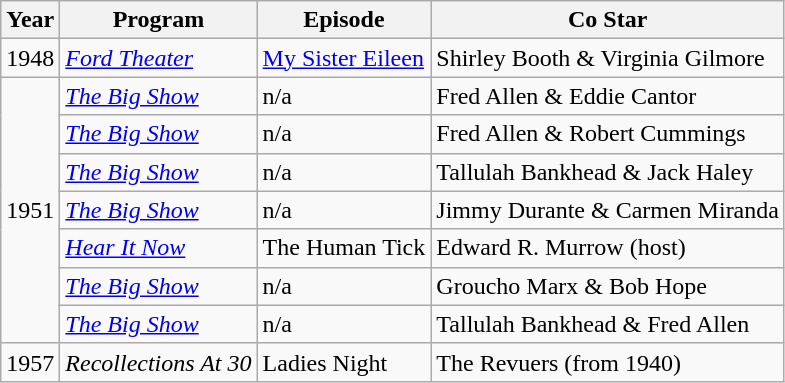<table class="wikitable">
<tr>
<th>Year</th>
<th>Program</th>
<th>Episode</th>
<th>Co Star</th>
</tr>
<tr>
<td>1948</td>
<td><em><a href='#'>Ford Theater</a></em></td>
<td><a href='#'>My Sister Eileen</a></td>
<td>Shirley Booth & Virginia Gilmore</td>
</tr>
<tr>
<td rowspan="7">1951</td>
<td><em><a href='#'>The Big Show</a></em></td>
<td>n/a</td>
<td>Fred Allen & Eddie Cantor</td>
</tr>
<tr>
<td><em><a href='#'>The Big Show</a></em></td>
<td>n/a</td>
<td>Fred Allen & Robert Cummings</td>
</tr>
<tr>
<td><em><a href='#'>The Big Show</a></em></td>
<td>n/a</td>
<td>Tallulah Bankhead & Jack Haley</td>
</tr>
<tr>
<td><em><a href='#'>The Big Show</a></em></td>
<td>n/a</td>
<td>Jimmy Durante & Carmen Miranda</td>
</tr>
<tr>
<td><em><a href='#'>Hear It Now</a></em></td>
<td>The Human Tick</td>
<td>Edward R. Murrow (host)</td>
</tr>
<tr>
<td><em><a href='#'>The Big Show</a></em></td>
<td>n/a</td>
<td>Groucho Marx & Bob Hope</td>
</tr>
<tr>
<td><em><a href='#'>The Big Show</a></em></td>
<td>n/a</td>
<td>Tallulah Bankhead & Fred Allen</td>
</tr>
<tr>
<td>1957</td>
<td><em>Recollections At 30</em></td>
<td>Ladies Night</td>
<td>The Revuers (from 1940)</td>
</tr>
</table>
